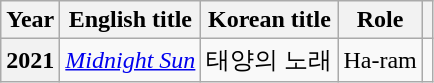<table class="wikitable sortable plainrowheaders">
<tr>
<th scope="col">Year</th>
<th scope="col">English title</th>
<th scope="col">Korean title</th>
<th scope="col">Role</th>
<th scope="col" class="unsortable"></th>
</tr>
<tr>
<th scope="row">2021</th>
<td><em><a href='#'>Midnight Sun</a></em></td>
<td>태양의 노래</td>
<td>Ha-ram</td>
<td></td>
</tr>
</table>
